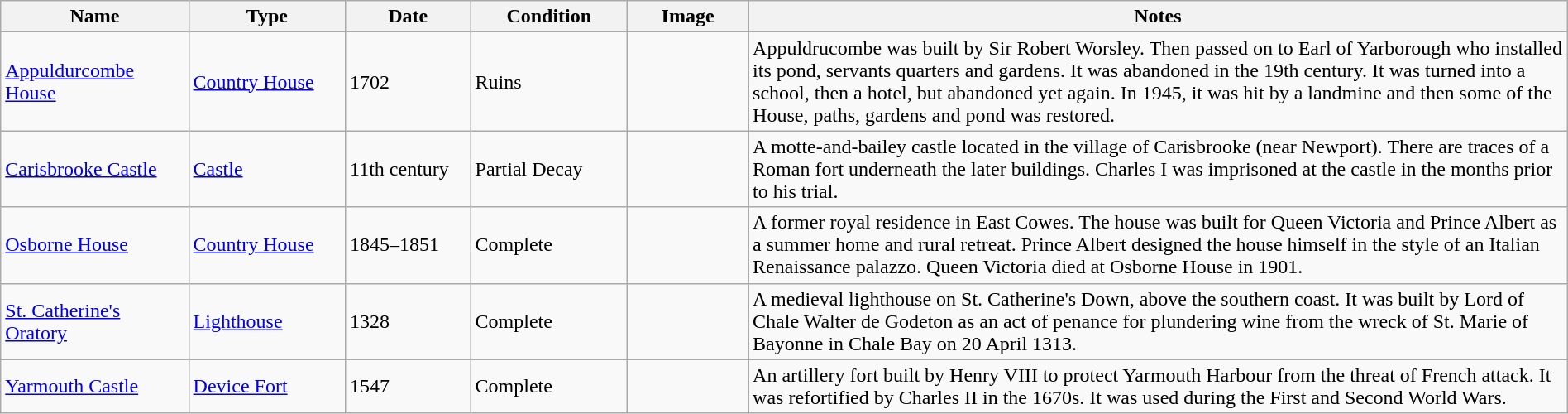<table class="wikitable sortable" width="100%">
<tr>
<th width="12%">Name</th>
<th width="10%">Type</th>
<th width="8%">Date</th>
<th width="10%">Condition</th>
<th class="unsortable" width="90px">Image</th>
<th class="unsortable">Notes</th>
</tr>
<tr>
<td><a href='#'>Appuldurcombe House</a></td>
<td><a href='#'>Country House</a></td>
<td>1702</td>
<td>Ruins</td>
<td></td>
<td>Appuldrucombe was built by Sir Robert Worsley. Then passed on to Earl of Yarborough who installed its pond, servants quarters and gardens. It was abandoned in the 19th century. It was turned into a school, then a hotel, but abandoned yet again. In 1945, it was hit by a landmine and then some of the House, paths, gardens and pond was restored.</td>
</tr>
<tr>
<td><a href='#'>Carisbrooke Castle</a></td>
<td><a href='#'>Castle</a></td>
<td>11th century</td>
<td>Partial Decay</td>
<td></td>
<td>A motte-and-bailey castle located in the village of Carisbrooke (near Newport). There are traces of a Roman fort underneath the later buildings. Charles I was imprisoned at the castle in the months prior to his trial.</td>
</tr>
<tr>
<td><a href='#'>Osborne House</a></td>
<td><a href='#'>Country House</a></td>
<td>1845–1851</td>
<td>Complete</td>
<td></td>
<td>A former royal residence in East Cowes. The house was built for Queen Victoria and Prince Albert as a summer home and rural retreat. Prince Albert designed the house himself in the style of an Italian Renaissance palazzo. Queen Victoria died at Osborne House in 1901.</td>
</tr>
<tr>
<td><a href='#'>St. Catherine's Oratory</a></td>
<td><a href='#'>Lighthouse</a></td>
<td>1328</td>
<td>Complete</td>
<td></td>
<td>A medieval lighthouse on St. Catherine's Down, above the southern coast. It was built by Lord of Chale Walter de Godeton as an act of penance for plundering wine from the wreck of St. Marie of Bayonne in Chale Bay on 20 April 1313.</td>
</tr>
<tr>
<td><a href='#'>Yarmouth Castle</a></td>
<td><a href='#'>Device Fort</a></td>
<td>1547</td>
<td>Complete</td>
<td></td>
<td>An artillery fort built by Henry VIII to protect Yarmouth Harbour from the threat of French attack. It was refortified by Charles II in the 1670s. It was used during the First and Second World Wars.</td>
</tr>
</table>
